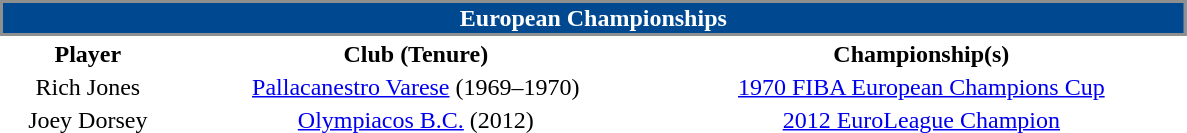<table class="toccolours" style="width:800px;">
<tr>
<th colspan="3" style="text-align: center; background:#004991; color:white; border:2px solid #8E908F;"><strong>European Championships</strong></th>
</tr>
<tr>
<th>Player</th>
<th>Club (Tenure)</th>
<th>Championship(s)</th>
</tr>
<tr align=center>
<td>Rich Jones</td>
<td> <a href='#'>Pallacanestro Varese</a> (1969–1970)</td>
<td><a href='#'>1970 FIBA European Champions Cup</a></td>
<td></td>
</tr>
<tr align=center>
<td>Joey Dorsey</td>
<td> <a href='#'>Olympiacos B.C.</a> (2012)</td>
<td><a href='#'>2012 EuroLeague Champion</a></td>
</tr>
</table>
